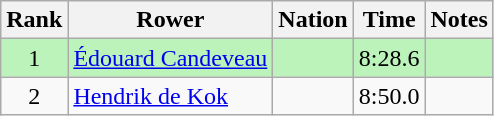<table class="wikitable" style="text-align:center">
<tr>
<th>Rank</th>
<th>Rower</th>
<th>Nation</th>
<th>Time</th>
<th>Notes</th>
</tr>
<tr bgcolor=bbf3bb>
<td>1</td>
<td align=left><a href='#'>Édouard Candeveau</a></td>
<td align=left></td>
<td>8:28.6</td>
<td></td>
</tr>
<tr>
<td>2</td>
<td align=left><a href='#'>Hendrik de Kok</a></td>
<td align=left></td>
<td>8:50.0</td>
<td></td>
</tr>
</table>
